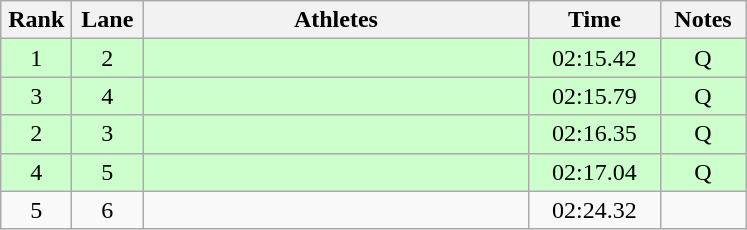<table class="wikitable sortable" style="text-align:center;">
<tr>
<th width=40>Rank</th>
<th width=40>Lane</th>
<th width=250>Athletes</th>
<th width=80>Time</th>
<th width=50>Notes</th>
</tr>
<tr bgcolor=ccffcc>
<td>1</td>
<td>2</td>
<td align=left></td>
<td>02:15.42</td>
<td>Q</td>
</tr>
<tr bgcolor=ccffcc>
<td>3</td>
<td>4</td>
<td align=left></td>
<td>02:15.79</td>
<td>Q</td>
</tr>
<tr bgcolor=ccffcc>
<td>2</td>
<td>3</td>
<td align=left></td>
<td>02:16.35</td>
<td>Q</td>
</tr>
<tr bgcolor=ccffcc>
<td>4</td>
<td>5</td>
<td align=left></td>
<td>02:17.04</td>
<td>Q</td>
</tr>
<tr>
<td>5</td>
<td>6</td>
<td align=left></td>
<td>02:24.32</td>
<td></td>
</tr>
</table>
